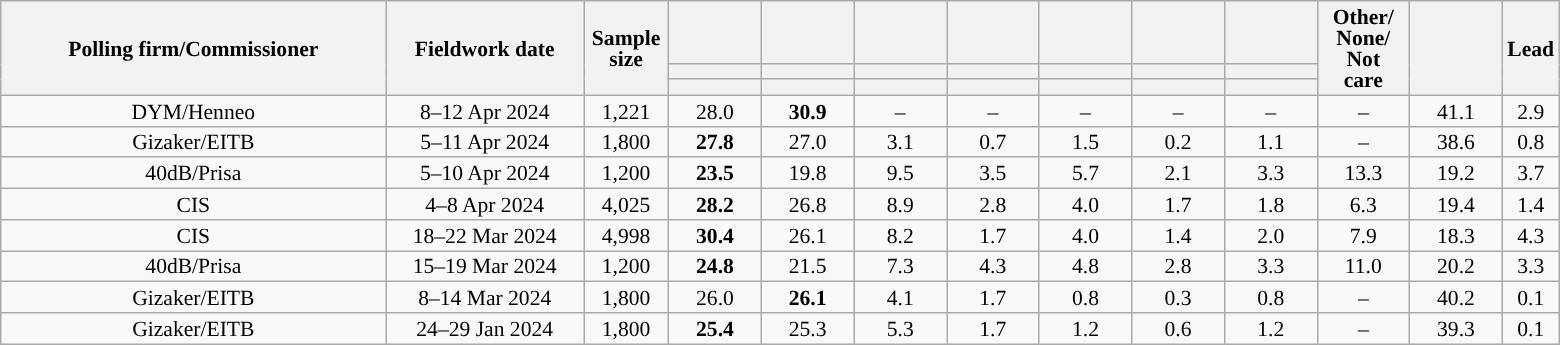<table class="wikitable collapsible collapsed" style="text-align:center; font-size:90%; line-height:14px;">
<tr style="height:42px;">
<th style="width:250px;" rowspan="3">Polling firm/Commissioner</th>
<th style="width:125px;" rowspan="3">Fieldwork date</th>
<th style="width:50px;" rowspan="3">Sample size</th>
<th style="width:55px;"></th>
<th style="width:55px;"></th>
<th style="width:55px;"></th>
<th style="width:55px;"></th>
<th style="width:55px;"></th>
<th style="width:55px;"></th>
<th style="width:55px;"></th>
<th style="width:55px;" rowspan="3">Other/<br>None/<br>Not<br>care</th>
<th style="width:55px;" rowspan="3"></th>
<th style="width:30px;" rowspan="3">Lead</th>
</tr>
<tr>
<th style="color:inherit;background:"></th>
<th style="color:inherit;background:"></th>
<th style="color:inherit;background:"></th>
<th style="color:inherit;background:"></th>
<th style="color:inherit;background:"></th>
<th style="color:inherit;background:"></th>
<th style="color:inherit;background:"></th>
</tr>
<tr>
<th></th>
<th></th>
<th></th>
<th></th>
<th></th>
<th></th>
<th></th>
</tr>
<tr>
<td>DYM/Henneo</td>
<td>8–12 Apr 2024</td>
<td>1,221</td>
<td>28.0</td>
<td><strong>30.9</strong></td>
<td>–</td>
<td>–</td>
<td>–</td>
<td>–</td>
<td>–</td>
<td>–</td>
<td>41.1</td>
<td style="background:">2.9</td>
</tr>
<tr>
<td>Gizaker/EITB</td>
<td>5–11 Apr 2024</td>
<td>1,800</td>
<td><strong>27.8</strong></td>
<td>27.0</td>
<td>3.1</td>
<td>0.7</td>
<td>1.5</td>
<td>0.2</td>
<td>1.1</td>
<td>–</td>
<td>38.6</td>
<td style="background:">0.8</td>
</tr>
<tr>
<td>40dB/Prisa</td>
<td>5–10 Apr 2024</td>
<td>1,200</td>
<td><strong>23.5</strong></td>
<td>19.8</td>
<td>9.5</td>
<td>3.5</td>
<td>5.7</td>
<td>2.1</td>
<td>3.3</td>
<td>13.3</td>
<td>19.2</td>
<td style="background:">3.7</td>
</tr>
<tr>
<td>CIS</td>
<td>4–8 Apr 2024</td>
<td>4,025</td>
<td><strong>28.2</strong></td>
<td>26.8</td>
<td>8.9</td>
<td>2.8</td>
<td>4.0</td>
<td>1.7</td>
<td>1.8</td>
<td>6.3</td>
<td>19.4</td>
<td style="background:">1.4</td>
</tr>
<tr>
<td>CIS</td>
<td>18–22 Mar 2024</td>
<td>4,998</td>
<td><strong>30.4</strong></td>
<td>26.1</td>
<td>8.2</td>
<td>1.7</td>
<td>4.0</td>
<td>1.4</td>
<td>2.0</td>
<td>7.9</td>
<td>18.3</td>
<td style="background:">4.3</td>
</tr>
<tr>
<td>40dB/Prisa</td>
<td>15–19 Mar 2024</td>
<td>1,200</td>
<td><strong>24.8</strong></td>
<td>21.5</td>
<td>7.3</td>
<td>4.3</td>
<td>4.8</td>
<td>2.8</td>
<td>3.3</td>
<td>11.0</td>
<td>20.2</td>
<td style="background:">3.3</td>
</tr>
<tr>
<td>Gizaker/EITB</td>
<td>8–14 Mar 2024</td>
<td>1,800</td>
<td>26.0</td>
<td><strong>26.1</strong></td>
<td>4.1</td>
<td>1.7</td>
<td>0.8</td>
<td>0.3</td>
<td>0.8</td>
<td>–</td>
<td>40.2</td>
<td style="background:">0.1</td>
</tr>
<tr>
<td>Gizaker/EITB</td>
<td>24–29 Jan 2024</td>
<td>1,800</td>
<td><strong>25.4</strong></td>
<td>25.3</td>
<td>5.3</td>
<td>1.7</td>
<td>1.2</td>
<td>0.6</td>
<td>1.2</td>
<td>–</td>
<td>39.3</td>
<td style="background:">0.1</td>
</tr>
</table>
